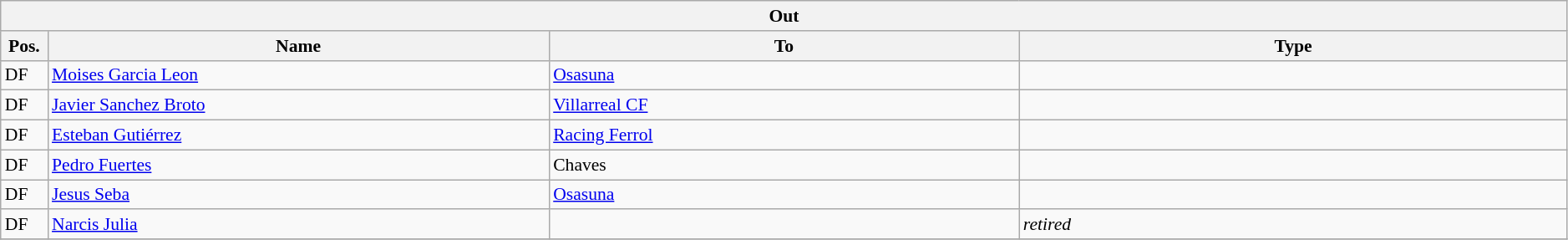<table class="wikitable" style="font-size:90%;width:99%;">
<tr>
<th colspan="4">Out</th>
</tr>
<tr>
<th width=3%>Pos.</th>
<th width=32%>Name</th>
<th width=30%>To</th>
<th width=35%>Type</th>
</tr>
<tr>
<td>DF</td>
<td><a href='#'>Moises Garcia Leon</a></td>
<td><a href='#'>Osasuna</a></td>
<td></td>
</tr>
<tr>
<td>DF</td>
<td><a href='#'>Javier Sanchez Broto</a></td>
<td><a href='#'>Villarreal CF</a></td>
<td></td>
</tr>
<tr>
<td>DF</td>
<td><a href='#'>Esteban Gutiérrez</a></td>
<td><a href='#'>Racing Ferrol</a></td>
<td></td>
</tr>
<tr>
<td>DF</td>
<td><a href='#'>Pedro Fuertes</a></td>
<td>Chaves</td>
<td></td>
</tr>
<tr>
<td>DF</td>
<td><a href='#'>Jesus Seba</a></td>
<td><a href='#'>Osasuna</a></td>
<td></td>
</tr>
<tr>
<td>DF</td>
<td><a href='#'>Narcis Julia</a></td>
<td></td>
<td><em>retired</em></td>
</tr>
<tr>
</tr>
</table>
